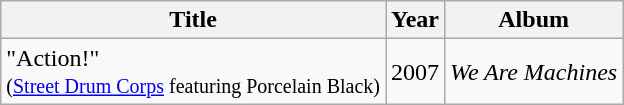<table class="wikitable plainrowheaders">
<tr>
<th scope="col">Title</th>
<th scope="col">Year</th>
<th scope="col">Album</th>
</tr>
<tr>
<td>"Action!"<br><small>(<a href='#'>Street Drum Corps</a> featuring Porcelain Black)</small></td>
<td>2007</td>
<td><em>We Are Machines</em></td>
</tr>
</table>
